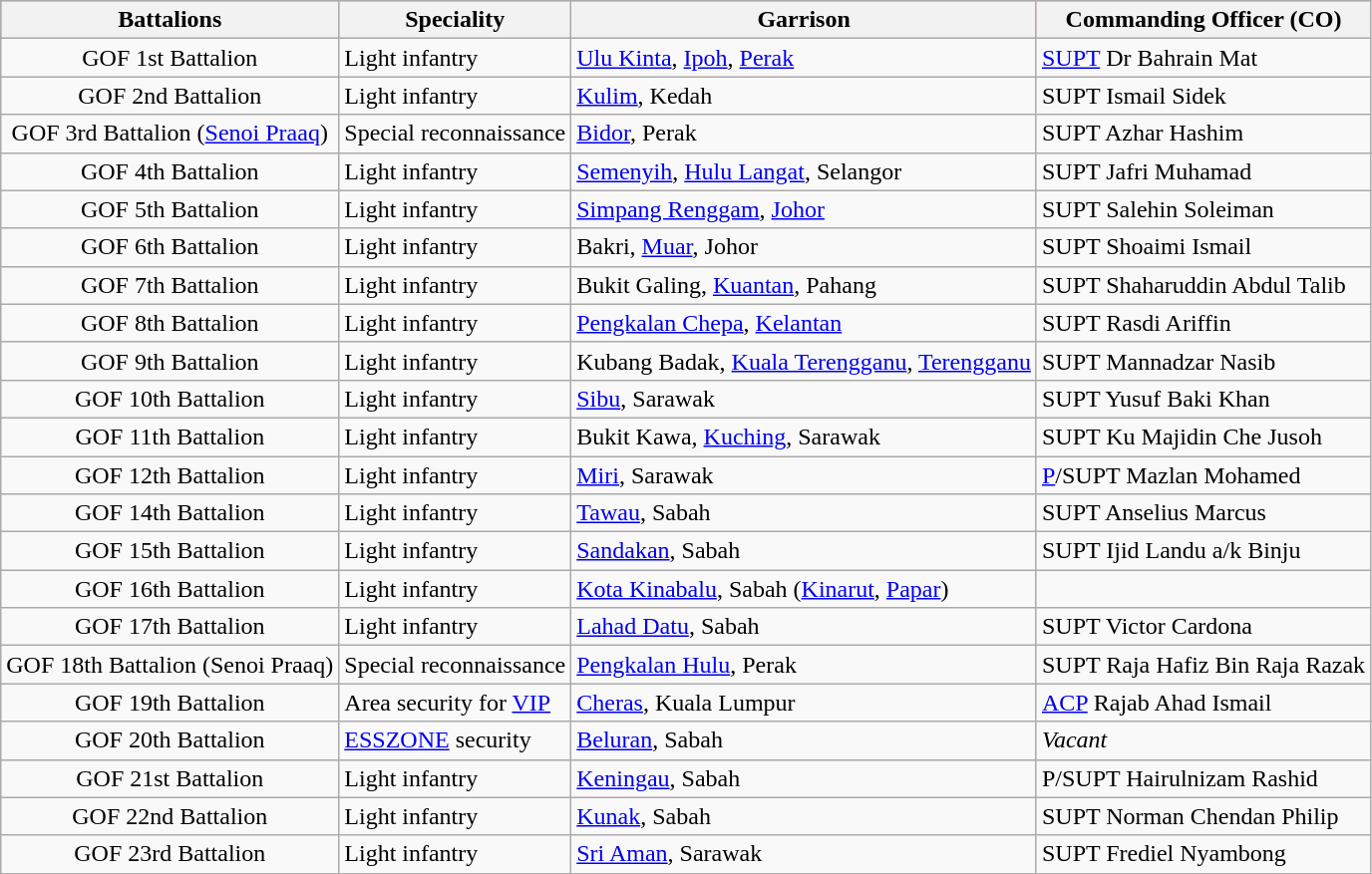<table class="wikitable">
<tr style="background-color: #f99; color: black;">
<th>Battalions</th>
<th>Speciality</th>
<th>Garrison</th>
<th>Commanding Officer (CO)</th>
</tr>
<tr>
<td style="text-align: center;">GOF 1st Battalion</td>
<td>Light infantry</td>
<td><a href='#'>Ulu Kinta</a>, <a href='#'>Ipoh</a>, <a href='#'>Perak</a></td>
<td><a href='#'>SUPT</a> Dr Bahrain Mat</td>
</tr>
<tr>
<td style="text-align: center;">GOF 2nd Battalion</td>
<td>Light infantry</td>
<td><a href='#'>Kulim</a>, Kedah</td>
<td>SUPT Ismail Sidek</td>
</tr>
<tr>
<td style="text-align: center;">GOF 3rd Battalion (<a href='#'>Senoi Praaq</a>)</td>
<td>Special reconnaissance</td>
<td><a href='#'>Bidor</a>, Perak</td>
<td>SUPT Azhar Hashim</td>
</tr>
<tr>
<td style="text-align: center;">GOF 4th Battalion</td>
<td>Light infantry</td>
<td><a href='#'>Semenyih</a>, <a href='#'>Hulu Langat</a>, Selangor</td>
<td>SUPT Jafri Muhamad</td>
</tr>
<tr>
<td style="text-align: center;">GOF 5th Battalion</td>
<td>Light infantry</td>
<td><a href='#'>Simpang Renggam</a>, <a href='#'>Johor</a></td>
<td>SUPT Salehin Soleiman</td>
</tr>
<tr>
<td style="text-align: center;">GOF 6th Battalion</td>
<td>Light infantry</td>
<td>Bakri, <a href='#'>Muar</a>, Johor</td>
<td>SUPT Shoaimi Ismail</td>
</tr>
<tr>
<td style="text-align: center;">GOF 7th Battalion</td>
<td>Light infantry</td>
<td>Bukit Galing, <a href='#'>Kuantan</a>, Pahang</td>
<td>SUPT Shaharuddin Abdul Talib</td>
</tr>
<tr>
<td style="text-align: center;">GOF 8th Battalion</td>
<td>Light infantry</td>
<td><a href='#'>Pengkalan Chepa</a>, <a href='#'>Kelantan</a></td>
<td>SUPT Rasdi Ariffin</td>
</tr>
<tr>
<td style="text-align: center;">GOF 9th Battalion</td>
<td>Light infantry</td>
<td>Kubang Badak, <a href='#'>Kuala Terengganu</a>, <a href='#'>Terengganu</a></td>
<td>SUPT Mannadzar Nasib</td>
</tr>
<tr>
<td style="text-align: center;">GOF 10th Battalion</td>
<td>Light infantry</td>
<td><a href='#'>Sibu</a>, Sarawak</td>
<td>SUPT Yusuf Baki Khan</td>
</tr>
<tr>
<td style="text-align: center;">GOF 11th Battalion</td>
<td>Light infantry</td>
<td>Bukit Kawa, <a href='#'>Kuching</a>, Sarawak</td>
<td>SUPT Ku Majidin Che Jusoh</td>
</tr>
<tr>
<td style="text-align: center;">GOF 12th Battalion</td>
<td>Light infantry</td>
<td><a href='#'>Miri</a>, Sarawak</td>
<td><a href='#'>P</a>/SUPT Mazlan Mohamed</td>
</tr>
<tr>
<td style="text-align: center;">GOF 14th Battalion</td>
<td>Light infantry</td>
<td><a href='#'>Tawau</a>, Sabah</td>
<td>SUPT Anselius Marcus</td>
</tr>
<tr>
<td style="text-align: center;">GOF 15th Battalion</td>
<td>Light infantry</td>
<td><a href='#'>Sandakan</a>, Sabah</td>
<td>SUPT Ijid Landu a/k Binju</td>
</tr>
<tr>
<td style="text-align: center;">GOF 16th Battalion</td>
<td>Light infantry</td>
<td><a href='#'>Kota Kinabalu</a>, Sabah (<a href='#'>Kinarut</a>, <a href='#'>Papar</a>)</td>
<td></td>
</tr>
<tr>
<td style="text-align: center;">GOF 17th Battalion</td>
<td>Light infantry</td>
<td><a href='#'>Lahad Datu</a>, Sabah</td>
<td>SUPT Victor Cardona</td>
</tr>
<tr>
<td style="text-align: center;">GOF 18th Battalion (Senoi Praaq)</td>
<td>Special reconnaissance</td>
<td><a href='#'>Pengkalan Hulu</a>, Perak</td>
<td>SUPT Raja Hafiz Bin Raja Razak</td>
</tr>
<tr>
<td style="text-align: center;">GOF 19th Battalion</td>
<td>Area security for <a href='#'>VIP</a></td>
<td><a href='#'>Cheras</a>, Kuala Lumpur</td>
<td><a href='#'>ACP</a> Rajab Ahad Ismail</td>
</tr>
<tr>
<td style="text-align: center;">GOF 20th Battalion</td>
<td><a href='#'>ESSZONE</a> security</td>
<td><a href='#'>Beluran</a>, Sabah</td>
<td><em>Vacant</em></td>
</tr>
<tr>
<td style="text-align: center;">GOF 21st Battalion</td>
<td>Light infantry</td>
<td><a href='#'>Keningau</a>, Sabah</td>
<td>P/SUPT Hairulnizam Rashid</td>
</tr>
<tr>
<td style="text-align: center;">GOF 22nd Battalion</td>
<td>Light infantry</td>
<td><a href='#'>Kunak</a>, Sabah</td>
<td>SUPT Norman Chendan Philip</td>
</tr>
<tr>
<td style="text-align: center;">GOF 23rd Battalion</td>
<td>Light infantry</td>
<td><a href='#'>Sri Aman</a>, Sarawak</td>
<td>SUPT Frediel Nyambong</td>
</tr>
</table>
